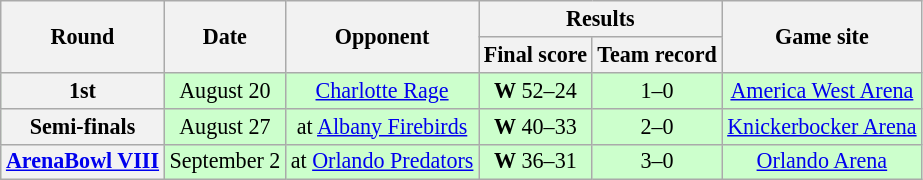<table class="wikitable" style="font-size: 92%;" "align=center">
<tr>
<th rowspan="2">Round</th>
<th rowspan="2">Date</th>
<th rowspan="2">Opponent</th>
<th colspan="2">Results</th>
<th rowspan="2">Game site</th>
</tr>
<tr>
<th>Final score</th>
<th>Team record</th>
</tr>
<tr style="background:#cfc">
<th>1st</th>
<td style="text-align:center;">August 20</td>
<td style="text-align:center;"><a href='#'>Charlotte Rage</a></td>
<td style="text-align:center;"><strong>W</strong> 52–24</td>
<td style="text-align:center;">1–0</td>
<td style="text-align:center;"><a href='#'>America West Arena</a></td>
</tr>
<tr style="background:#cfc">
<th>Semi-finals</th>
<td style="text-align:center;">August 27</td>
<td style="text-align:center;">at <a href='#'>Albany Firebirds</a></td>
<td style="text-align:center;"><strong>W</strong> 40–33</td>
<td style="text-align:center;">2–0</td>
<td style="text-align:center;"><a href='#'>Knickerbocker Arena</a></td>
</tr>
<tr style="background:#cfc">
<th><a href='#'>ArenaBowl VIII</a></th>
<td style="text-align:center;">September 2</td>
<td style="text-align:center;">at <a href='#'>Orlando Predators</a></td>
<td style="text-align:center;"><strong>W</strong> 36–31</td>
<td style="text-align:center;">3–0</td>
<td style="text-align:center;"><a href='#'>Orlando Arena</a></td>
</tr>
</table>
